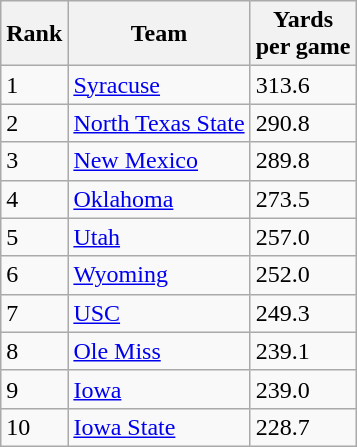<table class="wikitable sortable">
<tr>
<th>Rank</th>
<th>Team</th>
<th>Yards<br>per game</th>
</tr>
<tr>
<td>1</td>
<td><a href='#'>Syracuse</a></td>
<td>313.6</td>
</tr>
<tr>
<td>2</td>
<td><a href='#'>North Texas State</a></td>
<td>290.8</td>
</tr>
<tr>
<td>3</td>
<td><a href='#'>New Mexico</a></td>
<td>289.8</td>
</tr>
<tr>
<td>4</td>
<td><a href='#'>Oklahoma</a></td>
<td>273.5</td>
</tr>
<tr>
<td>5</td>
<td><a href='#'>Utah</a></td>
<td>257.0</td>
</tr>
<tr>
<td>6</td>
<td><a href='#'>Wyoming</a></td>
<td>252.0</td>
</tr>
<tr>
<td>7</td>
<td><a href='#'>USC</a></td>
<td>249.3</td>
</tr>
<tr>
<td>8</td>
<td><a href='#'>Ole Miss</a></td>
<td>239.1</td>
</tr>
<tr>
<td>9</td>
<td><a href='#'>Iowa</a></td>
<td>239.0</td>
</tr>
<tr>
<td>10</td>
<td><a href='#'>Iowa State</a></td>
<td>228.7</td>
</tr>
</table>
